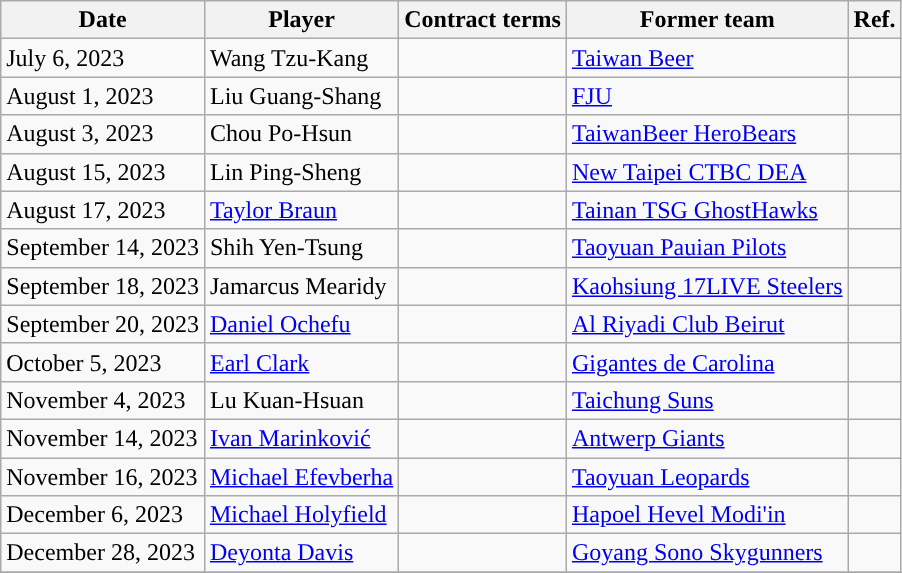<table class="wikitable">
<tr>
<th>Date</th>
<th>Player</th>
<th>Contract terms</th>
<th>Former team</th>
<th>Ref.</th>
</tr>
<tr>
<td>July 6, 2023</td>
<td>Wang Tzu-Kang</td>
<td></td>
<td><a href='#'>Taiwan Beer</a></td>
<td></td>
</tr>
<tr>
<td>August 1, 2023</td>
<td>Liu Guang-Shang</td>
<td></td>
<td><a href='#'>FJU</a></td>
<td></td>
</tr>
<tr>
<td>August 3, 2023</td>
<td>Chou Po-Hsun</td>
<td></td>
<td><a href='#'>TaiwanBeer HeroBears</a></td>
<td></td>
</tr>
<tr>
<td>August 15, 2023</td>
<td>Lin Ping-Sheng</td>
<td></td>
<td><a href='#'>New Taipei CTBC DEA</a></td>
<td></td>
</tr>
<tr>
<td>August 17, 2023</td>
<td><a href='#'>Taylor Braun</a></td>
<td></td>
<td><a href='#'>Tainan TSG GhostHawks</a></td>
<td></td>
</tr>
<tr>
<td>September 14, 2023</td>
<td>Shih Yen-Tsung</td>
<td></td>
<td><a href='#'>Taoyuan Pauian Pilots</a></td>
<td></td>
</tr>
<tr>
<td>September 18, 2023</td>
<td>Jamarcus Mearidy</td>
<td></td>
<td><a href='#'>Kaohsiung 17LIVE Steelers</a></td>
<td></td>
</tr>
<tr>
<td>September 20, 2023</td>
<td><a href='#'>Daniel Ochefu</a></td>
<td></td>
<td><a href='#'>Al Riyadi Club Beirut</a></td>
<td></td>
</tr>
<tr>
<td>October 5, 2023</td>
<td><a href='#'>Earl Clark</a></td>
<td></td>
<td><a href='#'>Gigantes de Carolina</a></td>
<td></td>
</tr>
<tr>
<td>November 4, 2023</td>
<td>Lu Kuan-Hsuan</td>
<td></td>
<td><a href='#'>Taichung Suns</a></td>
<td></td>
</tr>
<tr>
<td>November 14, 2023</td>
<td><a href='#'>Ivan Marinković</a></td>
<td></td>
<td><a href='#'>Antwerp Giants</a></td>
<td></td>
</tr>
<tr>
<td>November 16, 2023</td>
<td><a href='#'>Michael Efevberha</a></td>
<td></td>
<td><a href='#'>Taoyuan Leopards</a></td>
<td></td>
</tr>
<tr>
<td>December 6, 2023</td>
<td><a href='#'>Michael Holyfield</a></td>
<td></td>
<td><a href='#'>Hapoel Hevel Modi'in</a></td>
<td></td>
</tr>
<tr>
<td>December 28, 2023</td>
<td><a href='#'>Deyonta Davis</a></td>
<td></td>
<td><a href='#'>Goyang Sono Skygunners</a></td>
<td></td>
</tr>
<tr>
</tr>
</table>
